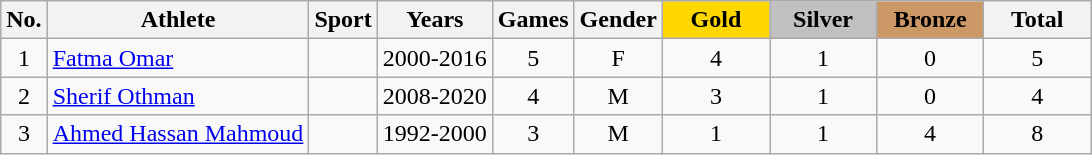<table class="wikitable sortable">
<tr>
<th>No.</th>
<th>Athlete</th>
<th>Sport</th>
<th>Years</th>
<th>Games</th>
<th>Gender</th>
<th style="background:gold; width:4.0em; font-weight:bold;">Gold</th>
<th style="background:silver; width:4.0em; font-weight:bold;">Silver</th>
<th style="background:#c96; width:4.0em; font-weight:bold;">Bronze</th>
<th style="width:4.0em;">Total</th>
</tr>
<tr align=center>
<td>1</td>
<td align=left><a href='#'>Fatma Omar</a></td>
<td align=left></td>
<td>2000-2016</td>
<td>5</td>
<td>F</td>
<td>4</td>
<td>1</td>
<td>0</td>
<td>5</td>
</tr>
<tr align=center>
<td>2</td>
<td align=left><a href='#'>Sherif Othman</a></td>
<td align=left></td>
<td>2008-2020</td>
<td>4</td>
<td>M</td>
<td>3</td>
<td>1</td>
<td>0</td>
<td>4</td>
</tr>
<tr align=center>
<td>3</td>
<td align=left><a href='#'>Ahmed Hassan Mahmoud</a></td>
<td align=left></td>
<td>1992-2000</td>
<td>3</td>
<td>M</td>
<td>1</td>
<td>1</td>
<td>4</td>
<td>8</td>
</tr>
</table>
